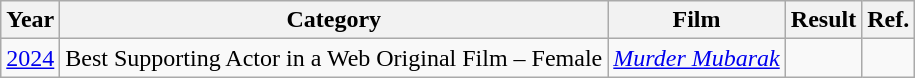<table class="wikitable">
<tr>
<th>Year</th>
<th>Category</th>
<th>Film</th>
<th>Result</th>
<th>Ref.</th>
</tr>
<tr>
<td><a href='#'>2024</a></td>
<td>Best Supporting Actor in a Web Original Film – Female</td>
<td><em><a href='#'>Murder Mubarak</a></em></td>
<td></td>
<td></td>
</tr>
</table>
